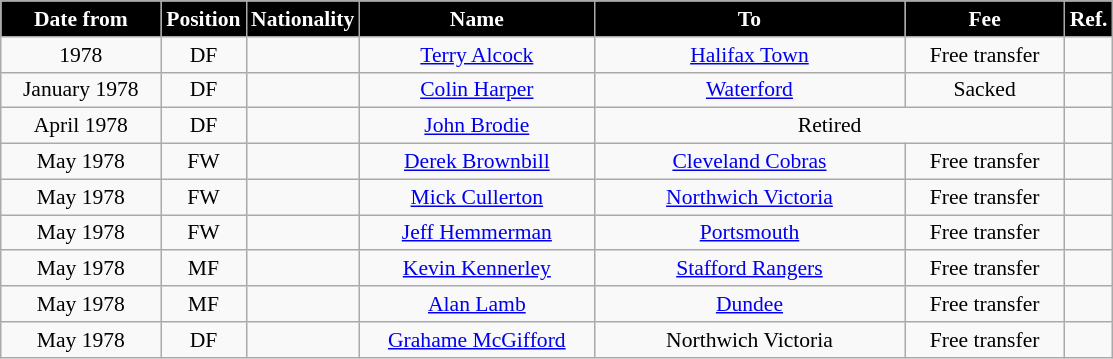<table class="wikitable" style="text-align:center; font-size:90%; ">
<tr>
<th style="background:#000000; color:white; width:100px;">Date from</th>
<th style="background:#000000; color:white; width:50px;">Position</th>
<th style="background:#000000; color:white; width:50px;">Nationality</th>
<th style="background:#000000; color:white; width:150px;">Name</th>
<th style="background:#000000; color:white; width:200px;">To</th>
<th style="background:#000000; color:white; width:100px;">Fee</th>
<th style="background:#000000; color:white; width:25px;">Ref.</th>
</tr>
<tr>
<td>1978</td>
<td>DF</td>
<td></td>
<td><a href='#'>Terry Alcock</a></td>
<td><a href='#'>Halifax Town</a></td>
<td>Free transfer</td>
<td></td>
</tr>
<tr>
<td>January 1978</td>
<td>DF</td>
<td></td>
<td><a href='#'>Colin Harper</a></td>
<td> <a href='#'>Waterford</a></td>
<td>Sacked</td>
<td></td>
</tr>
<tr>
<td>April 1978</td>
<td>DF</td>
<td></td>
<td><a href='#'>John Brodie</a></td>
<td colspan="2">Retired</td>
<td></td>
</tr>
<tr>
<td>May 1978</td>
<td>FW</td>
<td></td>
<td><a href='#'>Derek Brownbill</a></td>
<td> <a href='#'>Cleveland Cobras</a></td>
<td>Free transfer</td>
<td></td>
</tr>
<tr>
<td>May 1978</td>
<td>FW</td>
<td></td>
<td><a href='#'>Mick Cullerton</a></td>
<td><a href='#'>Northwich Victoria</a></td>
<td>Free transfer</td>
<td></td>
</tr>
<tr>
<td>May 1978</td>
<td>FW</td>
<td></td>
<td><a href='#'>Jeff Hemmerman</a></td>
<td><a href='#'>Portsmouth</a></td>
<td>Free transfer</td>
<td></td>
</tr>
<tr>
<td>May 1978</td>
<td>MF</td>
<td></td>
<td><a href='#'>Kevin Kennerley</a></td>
<td><a href='#'>Stafford Rangers</a></td>
<td>Free transfer</td>
<td></td>
</tr>
<tr>
<td>May 1978</td>
<td>MF</td>
<td></td>
<td><a href='#'>Alan Lamb</a></td>
<td><a href='#'>Dundee</a></td>
<td>Free transfer</td>
<td></td>
</tr>
<tr>
<td>May 1978</td>
<td>DF</td>
<td></td>
<td><a href='#'>Grahame McGifford</a></td>
<td>Northwich Victoria</td>
<td>Free transfer</td>
<td></td>
</tr>
</table>
